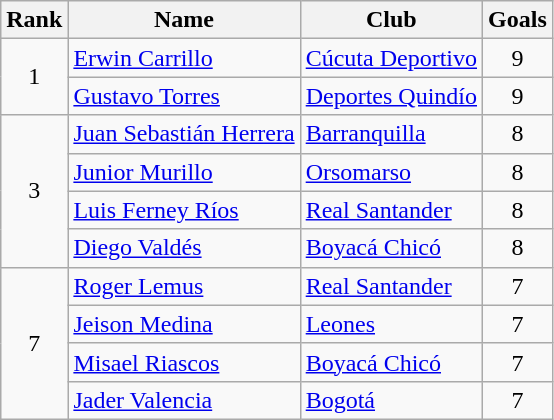<table class="wikitable" border="1">
<tr>
<th>Rank</th>
<th>Name</th>
<th>Club</th>
<th>Goals</th>
</tr>
<tr>
<td rowspan=2 align=center>1</td>
<td> <a href='#'>Erwin Carrillo</a></td>
<td><a href='#'>Cúcuta Deportivo</a></td>
<td align=center>9</td>
</tr>
<tr>
<td> <a href='#'>Gustavo Torres</a></td>
<td><a href='#'>Deportes Quindío</a></td>
<td align=center>9</td>
</tr>
<tr>
<td rowspan=4 align=center>3</td>
<td> <a href='#'>Juan Sebastián Herrera</a></td>
<td><a href='#'>Barranquilla</a></td>
<td align=center>8</td>
</tr>
<tr>
<td> <a href='#'>Junior Murillo</a></td>
<td><a href='#'>Orsomarso</a></td>
<td align=center>8</td>
</tr>
<tr>
<td> <a href='#'>Luis Ferney Ríos</a></td>
<td><a href='#'>Real Santander</a></td>
<td align=center>8</td>
</tr>
<tr>
<td> <a href='#'>Diego Valdés</a></td>
<td><a href='#'>Boyacá Chicó</a></td>
<td align=center>8</td>
</tr>
<tr>
<td rowspan=4 align=center>7</td>
<td> <a href='#'>Roger Lemus</a></td>
<td><a href='#'>Real Santander</a></td>
<td align=center>7</td>
</tr>
<tr>
<td> <a href='#'>Jeison Medina</a></td>
<td><a href='#'>Leones</a></td>
<td align=center>7</td>
</tr>
<tr>
<td> <a href='#'>Misael Riascos</a></td>
<td><a href='#'>Boyacá Chicó</a></td>
<td align=center>7</td>
</tr>
<tr>
<td> <a href='#'>Jader Valencia</a></td>
<td><a href='#'>Bogotá</a></td>
<td align=center>7</td>
</tr>
</table>
